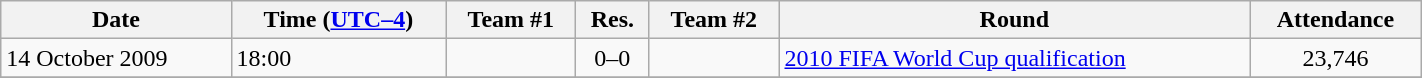<table class="wikitable"  style="text-align:left; width:75%;">
<tr>
<th>Date</th>
<th>Time (<a href='#'>UTC–4</a>)</th>
<th>Team #1</th>
<th>Res.</th>
<th>Team #2</th>
<th>Round</th>
<th>Attendance</th>
</tr>
<tr>
<td>14 October 2009</td>
<td>18:00</td>
<td></td>
<td style="text-align:center;">0–0</td>
<td></td>
<td><a href='#'>2010 FIFA World Cup qualification</a></td>
<td style="text-align:center;">23,746</td>
</tr>
<tr>
</tr>
</table>
